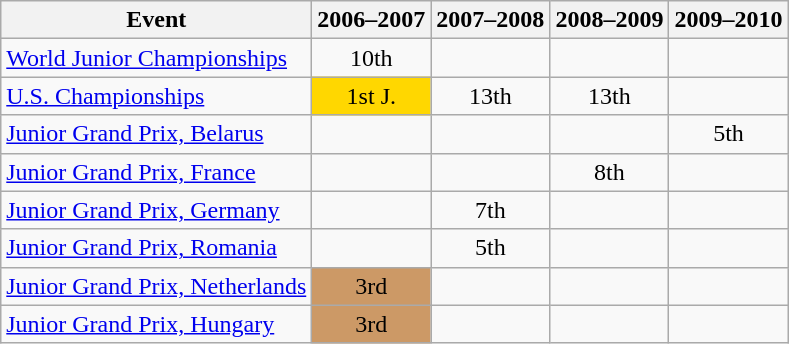<table class="wikitable">
<tr>
<th>Event</th>
<th>2006–2007</th>
<th>2007–2008</th>
<th>2008–2009</th>
<th>2009–2010</th>
</tr>
<tr>
<td><a href='#'>World Junior Championships</a></td>
<td align="center">10th</td>
<td></td>
<td></td>
<td></td>
</tr>
<tr>
<td><a href='#'>U.S. Championships</a></td>
<td align="center" bgcolor="gold">1st J.</td>
<td align="center">13th</td>
<td align="center">13th</td>
<td></td>
</tr>
<tr>
<td><a href='#'>Junior Grand Prix, Belarus</a></td>
<td></td>
<td></td>
<td></td>
<td align="center">5th</td>
</tr>
<tr>
<td><a href='#'>Junior Grand Prix, France</a></td>
<td></td>
<td></td>
<td align="center">8th</td>
<td></td>
</tr>
<tr>
<td><a href='#'>Junior Grand Prix, Germany</a></td>
<td></td>
<td align="center">7th</td>
<td></td>
<td></td>
</tr>
<tr>
<td><a href='#'>Junior Grand Prix, Romania</a></td>
<td></td>
<td align="center">5th</td>
<td></td>
<td></td>
</tr>
<tr>
<td><a href='#'>Junior Grand Prix, Netherlands</a></td>
<td align="center" bgcolor="CC9966">3rd</td>
<td></td>
<td></td>
<td></td>
</tr>
<tr>
<td><a href='#'>Junior Grand Prix, Hungary</a></td>
<td align="center" bgcolor="CC9966">3rd</td>
<td></td>
<td></td>
<td></td>
</tr>
</table>
